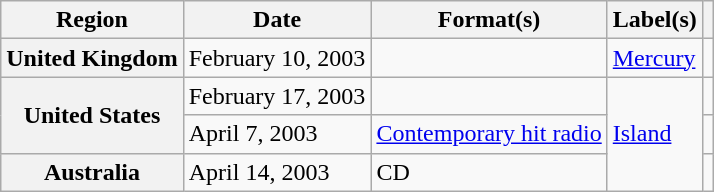<table class="wikitable plainrowheaders">
<tr>
<th scope="col">Region</th>
<th scope="col">Date</th>
<th scope="col">Format(s)</th>
<th scope="col">Label(s)</th>
<th scope="col"></th>
</tr>
<tr>
<th scope="row">United Kingdom</th>
<td>February 10, 2003</td>
<td></td>
<td><a href='#'>Mercury</a></td>
<td align="center"></td>
</tr>
<tr>
<th scope="row" rowspan="2">United States</th>
<td>February 17, 2003</td>
<td></td>
<td rowspan="3"><a href='#'>Island</a></td>
<td align="center"></td>
</tr>
<tr>
<td>April 7, 2003</td>
<td><a href='#'>Contemporary hit radio</a></td>
<td align="center"></td>
</tr>
<tr>
<th scope="row">Australia</th>
<td>April 14, 2003</td>
<td>CD</td>
<td align="center"></td>
</tr>
</table>
